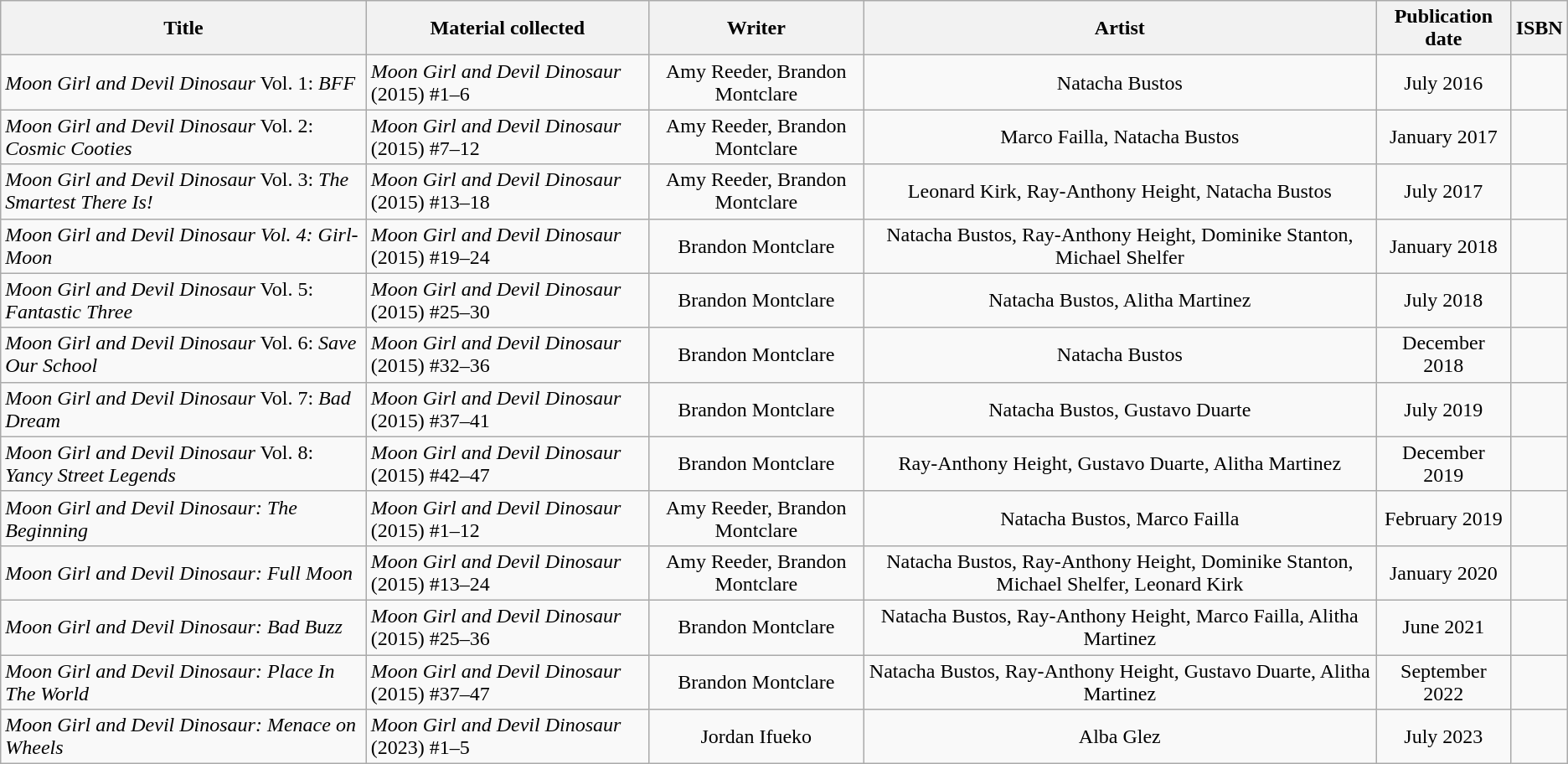<table class="wikitable">
<tr>
<th>Title</th>
<th>Material collected</th>
<th>Writer</th>
<th>Artist</th>
<th>Publication date</th>
<th>ISBN</th>
</tr>
<tr>
<td><em>Moon Girl and Devil Dinosaur</em> Vol. 1: <em>BFF</em></td>
<td><em>Moon Girl and Devil Dinosaur</em> (2015) #1–6</td>
<td align="center">Amy Reeder, Brandon Montclare</td>
<td align="center">Natacha Bustos</td>
<td align="center">July 2016</td>
<td></td>
</tr>
<tr>
<td><em>Moon Girl and Devil Dinosaur</em> Vol. 2: <em>Cosmic Cooties</em></td>
<td><em>Moon Girl and Devil Dinosaur</em> (2015) #7–12</td>
<td align="center">Amy Reeder, Brandon Montclare</td>
<td align="center">Marco Failla, Natacha Bustos</td>
<td align="center">January 2017</td>
<td></td>
</tr>
<tr>
<td><em>Moon Girl and Devil Dinosaur</em> Vol. 3: <em>The Smartest There Is!</em></td>
<td><em>Moon Girl and Devil Dinosaur</em> (2015) #13–18</td>
<td align="center">Amy Reeder, Brandon Montclare</td>
<td align="center">Leonard Kirk, Ray-Anthony Height, Natacha Bustos</td>
<td align="center">July 2017</td>
<td></td>
</tr>
<tr>
<td><em>Moon Girl and Devil Dinosaur Vol. 4: Girl-Moon</em></td>
<td><em>Moon Girl and Devil Dinosaur</em> (2015) #19–24</td>
<td align="center">Brandon Montclare</td>
<td align="center">Natacha Bustos, Ray-Anthony Height, Dominike Stanton, Michael Shelfer</td>
<td align="center">January 2018</td>
<td></td>
</tr>
<tr>
<td><em>Moon Girl and Devil Dinosaur</em> Vol. 5: <em>Fantastic Three</em></td>
<td><em>Moon Girl and Devil Dinosaur</em> (2015) #25–30</td>
<td align="center">Brandon Montclare</td>
<td align="center">Natacha Bustos, Alitha Martinez</td>
<td align="center">July 2018</td>
<td></td>
</tr>
<tr>
<td><em>Moon Girl and Devil Dinosaur</em> Vol. 6: <em>Save Our School</em></td>
<td><em>Moon Girl and Devil Dinosaur</em> (2015) #32–36</td>
<td align="center">Brandon Montclare</td>
<td align="center">Natacha Bustos</td>
<td align="center">December 2018</td>
<td></td>
</tr>
<tr>
<td><em>Moon Girl and Devil Dinosaur</em> Vol. 7: <em>Bad Dream</em></td>
<td><em>Moon Girl and Devil Dinosaur</em> (2015) #37–41</td>
<td align="center">Brandon Montclare</td>
<td align="center">Natacha Bustos, Gustavo Duarte</td>
<td align="center">July 2019</td>
<td></td>
</tr>
<tr>
<td><em>Moon Girl and Devil Dinosaur</em> Vol. 8: <em>Yancy Street Legends</em></td>
<td><em>Moon Girl and Devil Dinosaur</em> (2015) #42–47</td>
<td align="center">Brandon Montclare</td>
<td align="center">Ray-Anthony Height, Gustavo Duarte, Alitha Martinez</td>
<td align="center">December 2019</td>
<td></td>
</tr>
<tr>
<td><em>Moon Girl and Devil Dinosaur: The Beginning</em></td>
<td><em>Moon Girl and Devil Dinosaur</em> (2015) #1–12</td>
<td align="center">Amy Reeder, Brandon Montclare</td>
<td align="center">Natacha Bustos, Marco Failla</td>
<td align="center">February 2019</td>
<td></td>
</tr>
<tr>
<td><em>Moon Girl and Devil Dinosaur: Full Moon</em></td>
<td><em>Moon Girl and Devil Dinosaur</em> (2015) #13–24</td>
<td align="center">Amy Reeder, Brandon Montclare</td>
<td align="center">Natacha Bustos, Ray-Anthony Height, Dominike Stanton, Michael Shelfer, Leonard Kirk</td>
<td align="center">January 2020</td>
<td></td>
</tr>
<tr>
<td><em>Moon Girl and Devil Dinosaur: Bad Buzz</em></td>
<td><em>Moon Girl and Devil Dinosaur</em> (2015) #25–36</td>
<td align="center">Brandon Montclare</td>
<td align="center">Natacha Bustos, Ray-Anthony Height, Marco Failla, Alitha Martinez</td>
<td align="center">June 2021</td>
<td></td>
</tr>
<tr>
<td><em>Moon Girl and Devil Dinosaur: Place In The World</em></td>
<td><em>Moon Girl and Devil Dinosaur</em> (2015) #37–47</td>
<td align="center">Brandon Montclare</td>
<td align="center">Natacha Bustos, Ray-Anthony Height, Gustavo Duarte, Alitha Martinez</td>
<td align="center">September 2022</td>
<td></td>
</tr>
<tr>
<td><em>Moon Girl and Devil Dinosaur: Menace on Wheels</em></td>
<td><em>Moon Girl and Devil Dinosaur</em> (2023) #1–5</td>
<td align="center">Jordan Ifueko</td>
<td align="center">Alba Glez</td>
<td align="center">July 2023</td>
<td></td>
</tr>
</table>
